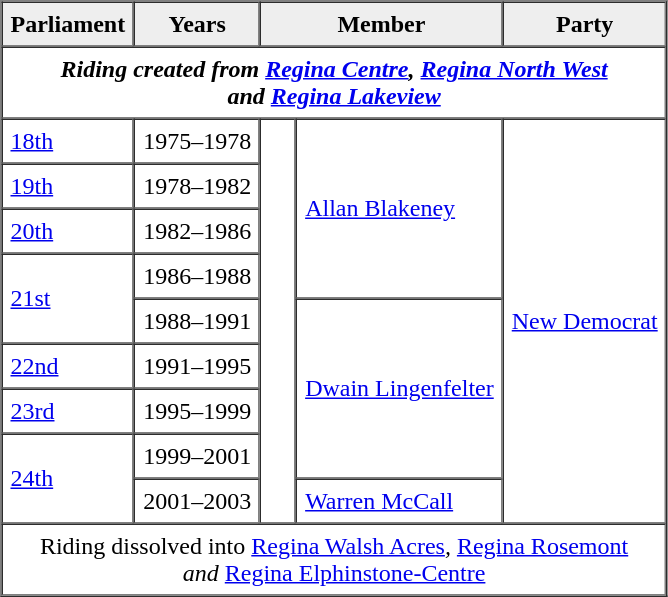<table border=1 cellpadding=5 cellspacing=0>
<tr bgcolor="EEEEEE">
<th>Parliament</th>
<th>Years</th>
<th colspan="2">Member</th>
<th>Party</th>
</tr>
<tr>
<td colspan="5" align="center"><strong><em>Riding created from<em> <a href='#'>Regina Centre</a></em>,<em> <a href='#'>Regina North West</a> <br></em>and<em> <a href='#'>Regina Lakeview</a><strong></td>
</tr>
<tr>
<td><a href='#'>18th</a></td>
<td>1975–1978</td>
<td rowspan="9" >   </td>
<td rowspan="4"><a href='#'>Allan Blakeney</a></td>
<td rowspan="9"><a href='#'>New Democrat</a></td>
</tr>
<tr>
<td><a href='#'>19th</a></td>
<td>1978–1982</td>
</tr>
<tr>
<td><a href='#'>20th</a></td>
<td>1982–1986</td>
</tr>
<tr>
<td rowspan="2"><a href='#'>21st</a></td>
<td>1986–1988</td>
</tr>
<tr>
<td>1988–1991</td>
<td rowspan="4"><a href='#'>Dwain Lingenfelter</a></td>
</tr>
<tr>
<td><a href='#'>22nd</a></td>
<td>1991–1995</td>
</tr>
<tr>
<td><a href='#'>23rd</a></td>
<td>1995–1999</td>
</tr>
<tr>
<td rowspan="2"><a href='#'>24th</a></td>
<td>1999–2001</td>
</tr>
<tr>
<td>2001–2003</td>
<td><a href='#'>Warren McCall</a></td>
</tr>
<tr>
<td colspan="5" align="center"></em></strong>Riding dissolved into</em> <a href='#'>Regina Walsh Acres</a><em>,</em> <a href='#'>Regina Rosemont</a> <br><em>and</em> <a href='#'>Regina Elphinstone-Centre</a></strong></td>
</tr>
</table>
